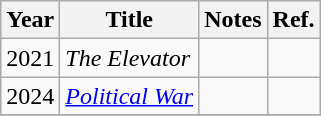<table class="wikitable sortable">
<tr>
<th>Year</th>
<th>Title</th>
<th class="unsortable">Notes</th>
<th class="unsortable">Ref.</th>
</tr>
<tr>
<td>2021</td>
<td><em>The Elevator</em></td>
<td></td>
<td></td>
</tr>
<tr>
<td>2024</td>
<td><em><a href='#'>Political War</a></em></td>
<td></td>
<td></td>
</tr>
<tr>
</tr>
</table>
